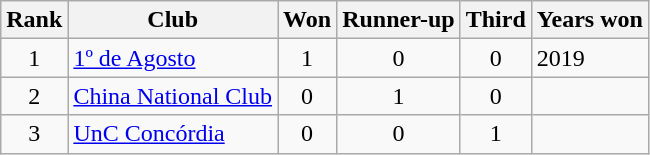<table class="wikitable sortable" style="text-align: center;">
<tr>
<th>Rank</th>
<th>Club</th>
<th>Won</th>
<th>Runner-up</th>
<th>Third</th>
<th>Years won</th>
</tr>
<tr>
<td>1</td>
<td align=left> <a href='#'>1º de Agosto</a></td>
<td>1</td>
<td>0</td>
<td>0</td>
<td align=left>2019</td>
</tr>
<tr>
<td>2</td>
<td align=left> <a href='#'>China National Club</a></td>
<td>0</td>
<td>1</td>
<td>0</td>
<td align=left></td>
</tr>
<tr>
<td>3</td>
<td align=left> <a href='#'>UnC Concórdia</a></td>
<td>0</td>
<td>0</td>
<td>1</td>
<td align=left></td>
</tr>
</table>
